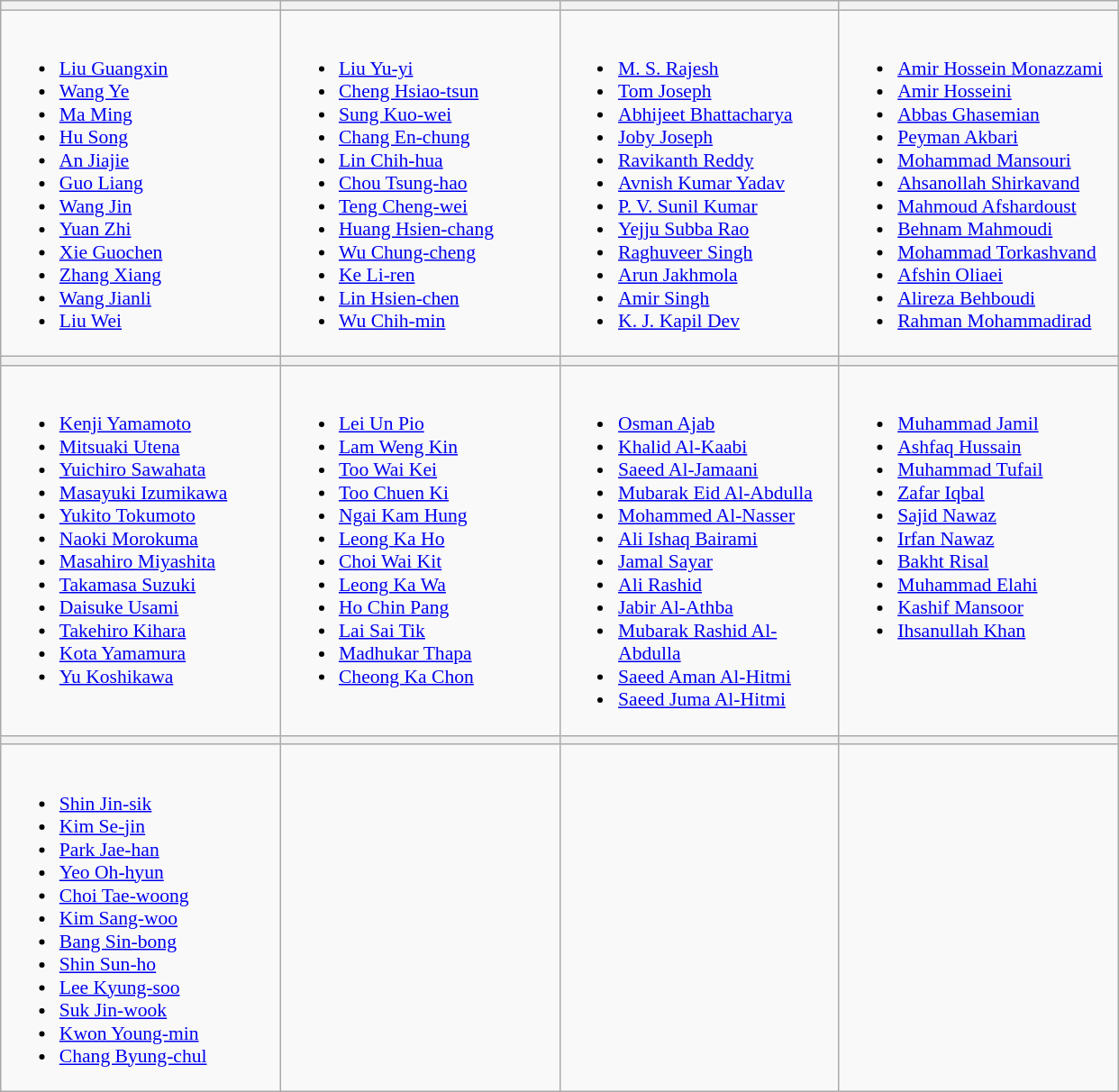<table class="wikitable" style="font-size:90%">
<tr>
<th width=200></th>
<th width=200></th>
<th width=200></th>
<th width=200></th>
</tr>
<tr>
<td valign=top><br><ul><li><a href='#'>Liu Guangxin</a></li><li><a href='#'>Wang Ye</a></li><li><a href='#'>Ma Ming</a></li><li><a href='#'>Hu Song</a></li><li><a href='#'>An Jiajie</a></li><li><a href='#'>Guo Liang</a></li><li><a href='#'>Wang Jin</a></li><li><a href='#'>Yuan Zhi</a></li><li><a href='#'>Xie Guochen</a></li><li><a href='#'>Zhang Xiang</a></li><li><a href='#'>Wang Jianli</a></li><li><a href='#'>Liu Wei</a></li></ul></td>
<td valign=top><br><ul><li><a href='#'>Liu Yu-yi</a></li><li><a href='#'>Cheng Hsiao-tsun</a></li><li><a href='#'>Sung Kuo-wei</a></li><li><a href='#'>Chang En-chung</a></li><li><a href='#'>Lin Chih-hua</a></li><li><a href='#'>Chou Tsung-hao</a></li><li><a href='#'>Teng Cheng-wei</a></li><li><a href='#'>Huang Hsien-chang</a></li><li><a href='#'>Wu Chung-cheng</a></li><li><a href='#'>Ke Li-ren</a></li><li><a href='#'>Lin Hsien-chen</a></li><li><a href='#'>Wu Chih-min</a></li></ul></td>
<td valign=top><br><ul><li><a href='#'>M. S. Rajesh</a></li><li><a href='#'>Tom Joseph</a></li><li><a href='#'>Abhijeet Bhattacharya</a></li><li><a href='#'>Joby Joseph</a></li><li><a href='#'>Ravikanth Reddy</a></li><li><a href='#'>Avnish Kumar Yadav</a></li><li><a href='#'>P. V. Sunil Kumar</a></li><li><a href='#'>Yejju Subba Rao</a></li><li><a href='#'>Raghuveer Singh</a></li><li><a href='#'>Arun Jakhmola</a></li><li><a href='#'>Amir Singh</a></li><li><a href='#'>K. J. Kapil Dev</a></li></ul></td>
<td valign=top><br><ul><li><a href='#'>Amir Hossein Monazzami</a></li><li><a href='#'>Amir Hosseini</a></li><li><a href='#'>Abbas Ghasemian</a></li><li><a href='#'>Peyman Akbari</a></li><li><a href='#'>Mohammad Mansouri</a></li><li><a href='#'>Ahsanollah Shirkavand</a></li><li><a href='#'>Mahmoud Afshardoust</a></li><li><a href='#'>Behnam Mahmoudi</a></li><li><a href='#'>Mohammad Torkashvand</a></li><li><a href='#'>Afshin Oliaei</a></li><li><a href='#'>Alireza Behboudi</a></li><li><a href='#'>Rahman Mohammadirad</a></li></ul></td>
</tr>
<tr>
<th></th>
<th></th>
<th></th>
<th></th>
</tr>
<tr>
<td valign=top><br><ul><li><a href='#'>Kenji Yamamoto</a></li><li><a href='#'>Mitsuaki Utena</a></li><li><a href='#'>Yuichiro Sawahata</a></li><li><a href='#'>Masayuki Izumikawa</a></li><li><a href='#'>Yukito Tokumoto</a></li><li><a href='#'>Naoki Morokuma</a></li><li><a href='#'>Masahiro Miyashita</a></li><li><a href='#'>Takamasa Suzuki</a></li><li><a href='#'>Daisuke Usami</a></li><li><a href='#'>Takehiro Kihara</a></li><li><a href='#'>Kota Yamamura</a></li><li><a href='#'>Yu Koshikawa</a></li></ul></td>
<td valign=top><br><ul><li><a href='#'>Lei Un Pio</a></li><li><a href='#'>Lam Weng Kin</a></li><li><a href='#'>Too Wai Kei</a></li><li><a href='#'>Too Chuen Ki</a></li><li><a href='#'>Ngai Kam Hung</a></li><li><a href='#'>Leong Ka Ho</a></li><li><a href='#'>Choi Wai Kit</a></li><li><a href='#'>Leong Ka Wa</a></li><li><a href='#'>Ho Chin Pang</a></li><li><a href='#'>Lai Sai Tik</a></li><li><a href='#'>Madhukar Thapa</a></li><li><a href='#'>Cheong Ka Chon</a></li></ul></td>
<td valign=top><br><ul><li><a href='#'>Osman Ajab</a></li><li><a href='#'>Khalid Al-Kaabi</a></li><li><a href='#'>Saeed Al-Jamaani</a></li><li><a href='#'>Mubarak Eid Al-Abdulla</a></li><li><a href='#'>Mohammed Al-Nasser</a></li><li><a href='#'>Ali Ishaq Bairami</a></li><li><a href='#'>Jamal Sayar</a></li><li><a href='#'>Ali Rashid</a></li><li><a href='#'>Jabir Al-Athba</a></li><li><a href='#'>Mubarak Rashid Al-Abdulla</a></li><li><a href='#'>Saeed Aman Al-Hitmi</a></li><li><a href='#'>Saeed Juma Al-Hitmi</a></li></ul></td>
<td valign=top><br><ul><li><a href='#'>Muhammad Jamil</a></li><li><a href='#'>Ashfaq Hussain</a></li><li><a href='#'>Muhammad Tufail</a></li><li><a href='#'>Zafar Iqbal</a></li><li><a href='#'>Sajid Nawaz</a></li><li><a href='#'>Irfan Nawaz</a></li><li><a href='#'>Bakht Risal</a></li><li><a href='#'>Muhammad Elahi</a></li><li><a href='#'>Kashif Mansoor</a></li><li><a href='#'>Ihsanullah Khan</a></li></ul></td>
</tr>
<tr>
<th></th>
<th></th>
<th></th>
<th></th>
</tr>
<tr>
<td valign=top><br><ul><li><a href='#'>Shin Jin-sik</a></li><li><a href='#'>Kim Se-jin</a></li><li><a href='#'>Park Jae-han</a></li><li><a href='#'>Yeo Oh-hyun</a></li><li><a href='#'>Choi Tae-woong</a></li><li><a href='#'>Kim Sang-woo</a></li><li><a href='#'>Bang Sin-bong</a></li><li><a href='#'>Shin Sun-ho</a></li><li><a href='#'>Lee Kyung-soo</a></li><li><a href='#'>Suk Jin-wook</a></li><li><a href='#'>Kwon Young-min</a></li><li><a href='#'>Chang Byung-chul</a></li></ul></td>
<td valign=top></td>
<td valign=top></td>
<td valign=top></td>
</tr>
</table>
